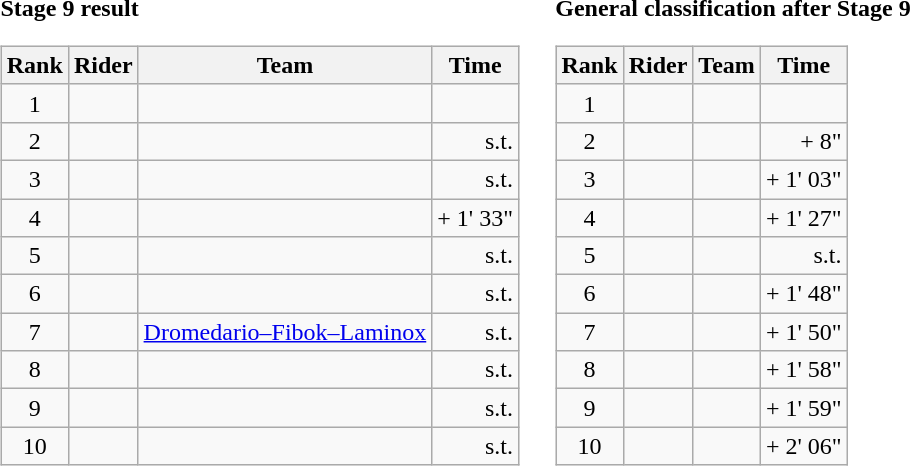<table>
<tr>
<td><strong>Stage 9 result</strong><br><table class="wikitable">
<tr>
<th scope="col">Rank</th>
<th scope="col">Rider</th>
<th scope="col">Team</th>
<th scope="col">Time</th>
</tr>
<tr>
<td style="text-align:center;">1</td>
<td></td>
<td></td>
<td style="text-align:right;"></td>
</tr>
<tr>
<td style="text-align:center;">2</td>
<td></td>
<td></td>
<td style="text-align:right;">s.t.</td>
</tr>
<tr>
<td style="text-align:center;">3</td>
<td></td>
<td></td>
<td style="text-align:right;">s.t.</td>
</tr>
<tr>
<td style="text-align:center;">4</td>
<td></td>
<td></td>
<td style="text-align:right;">+ 1' 33"</td>
</tr>
<tr>
<td style="text-align:center;">5</td>
<td></td>
<td></td>
<td style="text-align:right;">s.t.</td>
</tr>
<tr>
<td style="text-align:center;">6</td>
<td></td>
<td></td>
<td style="text-align:right;">s.t.</td>
</tr>
<tr>
<td style="text-align:center;">7</td>
<td></td>
<td><a href='#'>Dromedario–Fibok–Laminox</a></td>
<td style="text-align:right;">s.t.</td>
</tr>
<tr>
<td style="text-align:center;">8</td>
<td></td>
<td></td>
<td style="text-align:right;">s.t.</td>
</tr>
<tr>
<td style="text-align:center;">9</td>
<td></td>
<td></td>
<td style="text-align:right;">s.t.</td>
</tr>
<tr>
<td style="text-align:center;">10</td>
<td></td>
<td></td>
<td style="text-align:right;">s.t.</td>
</tr>
</table>
</td>
<td></td>
<td><strong>General classification after Stage 9</strong><br><table class="wikitable">
<tr>
<th scope="col">Rank</th>
<th scope="col">Rider</th>
<th scope="col">Team</th>
<th scope="col">Time</th>
</tr>
<tr>
<td style="text-align:center;">1</td>
<td></td>
<td></td>
<td style="text-align:right;"></td>
</tr>
<tr>
<td style="text-align:center;">2</td>
<td></td>
<td></td>
<td style="text-align:right;">+ 8"</td>
</tr>
<tr>
<td style="text-align:center;">3</td>
<td></td>
<td></td>
<td style="text-align:right;">+ 1' 03"</td>
</tr>
<tr>
<td style="text-align:center;">4</td>
<td></td>
<td></td>
<td style="text-align:right;">+ 1' 27"</td>
</tr>
<tr>
<td style="text-align:center;">5</td>
<td></td>
<td></td>
<td style="text-align:right;">s.t.</td>
</tr>
<tr>
<td style="text-align:center;">6</td>
<td></td>
<td></td>
<td style="text-align:right;">+ 1' 48"</td>
</tr>
<tr>
<td style="text-align:center;">7</td>
<td></td>
<td></td>
<td style="text-align:right;">+ 1' 50"</td>
</tr>
<tr>
<td style="text-align:center;">8</td>
<td></td>
<td></td>
<td style="text-align:right;">+ 1' 58"</td>
</tr>
<tr>
<td style="text-align:center;">9</td>
<td></td>
<td></td>
<td style="text-align:right;">+ 1' 59"</td>
</tr>
<tr>
<td style="text-align:center;">10</td>
<td></td>
<td></td>
<td style="text-align:right;">+ 2' 06"</td>
</tr>
</table>
</td>
</tr>
</table>
